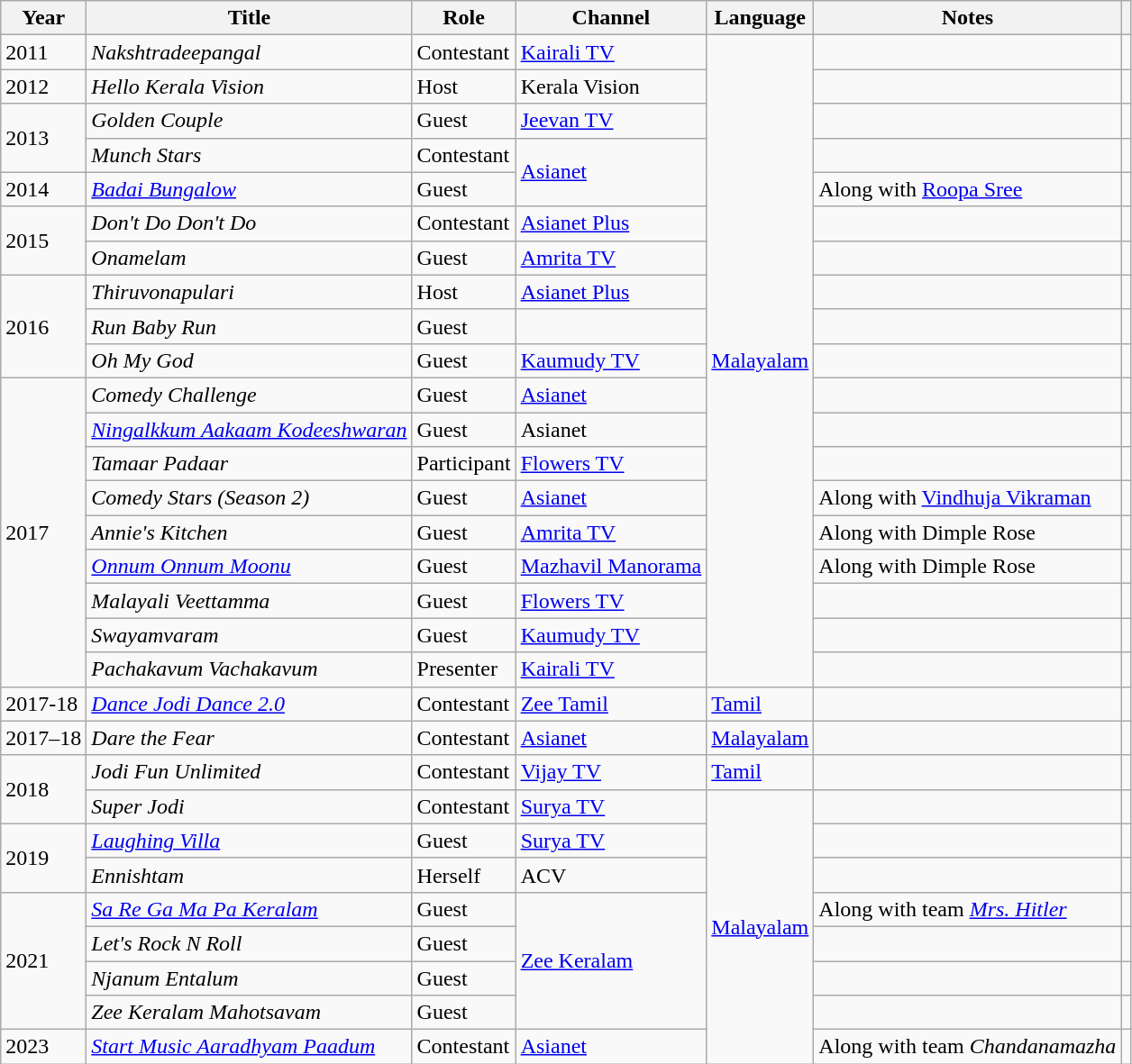<table class="wikitable sortable">
<tr>
<th>Year</th>
<th>Title</th>
<th>Role</th>
<th>Channel</th>
<th>Language</th>
<th>Notes</th>
<th></th>
</tr>
<tr>
<td>2011</td>
<td><em>Nakshtradeepangal</em></td>
<td>Contestant</td>
<td><a href='#'>Kairali TV</a></td>
<td rowspan="19"><a href='#'>Malayalam</a></td>
<td></td>
<td></td>
</tr>
<tr>
<td>2012</td>
<td><em>Hello Kerala Vision</em></td>
<td>Host</td>
<td>Kerala Vision</td>
<td></td>
<td></td>
</tr>
<tr>
<td rowspan="2">2013</td>
<td><em>Golden Couple</em></td>
<td>Guest</td>
<td><a href='#'>Jeevan TV</a></td>
<td></td>
<td></td>
</tr>
<tr>
<td><em>Munch Stars</em></td>
<td>Contestant</td>
<td rowspan="2"><a href='#'>Asianet</a></td>
<td></td>
<td></td>
</tr>
<tr>
<td>2014</td>
<td><em><a href='#'>Badai Bungalow</a></em></td>
<td>Guest</td>
<td>Along with <a href='#'>Roopa Sree</a></td>
<td></td>
</tr>
<tr>
<td rowspan="2">2015</td>
<td><em>Don't Do Don't Do</em></td>
<td>Contestant</td>
<td><a href='#'>Asianet Plus</a></td>
<td></td>
<td></td>
</tr>
<tr>
<td><em>Onamelam</em></td>
<td>Guest</td>
<td><a href='#'>Amrita TV</a></td>
<td></td>
<td></td>
</tr>
<tr>
<td rowspan="3">2016</td>
<td><em>Thiruvonapulari</em></td>
<td>Host</td>
<td><a href='#'>Asianet Plus</a></td>
<td></td>
<td></td>
</tr>
<tr>
<td><em>Run Baby Run</em></td>
<td>Guest</td>
<td></td>
<td></td>
<td></td>
</tr>
<tr>
<td><em>Oh My God</em></td>
<td>Guest</td>
<td><a href='#'>Kaumudy TV</a></td>
<td></td>
<td></td>
</tr>
<tr>
<td rowspan="9">2017</td>
<td><em>Comedy Challenge</em></td>
<td>Guest</td>
<td><a href='#'>Asianet</a></td>
<td></td>
<td></td>
</tr>
<tr>
<td><em><a href='#'>Ningalkkum Aakaam Kodeeshwaran</a></em></td>
<td>Guest</td>
<td>Asianet</td>
<td></td>
<td></td>
</tr>
<tr>
<td><em>Tamaar Padaar</em></td>
<td>Participant</td>
<td><a href='#'>Flowers TV</a></td>
<td></td>
<td></td>
</tr>
<tr>
<td><em>Comedy Stars (Season 2)</em></td>
<td>Guest</td>
<td><a href='#'>Asianet</a></td>
<td>Along with <a href='#'>Vindhuja Vikraman</a></td>
<td></td>
</tr>
<tr>
<td><em>Annie's Kitchen</em></td>
<td>Guest</td>
<td><a href='#'>Amrita TV</a></td>
<td>Along with Dimple Rose</td>
<td></td>
</tr>
<tr>
<td><em><a href='#'>Onnum Onnum Moonu</a> </em></td>
<td>Guest</td>
<td><a href='#'>Mazhavil Manorama</a></td>
<td>Along with Dimple Rose</td>
<td></td>
</tr>
<tr>
<td><em>Malayali Veettamma</em></td>
<td>Guest</td>
<td><a href='#'>Flowers TV</a></td>
<td></td>
<td></td>
</tr>
<tr>
<td><em>Swayamvaram</em></td>
<td>Guest</td>
<td><a href='#'>Kaumudy TV</a></td>
<td></td>
<td></td>
</tr>
<tr>
<td><em>Pachakavum Vachakavum</em></td>
<td>Presenter</td>
<td><a href='#'>Kairali TV</a></td>
<td></td>
<td></td>
</tr>
<tr>
<td>2017-18</td>
<td><em><a href='#'>Dance Jodi Dance 2.0</a></em></td>
<td>Contestant</td>
<td><a href='#'>Zee Tamil</a></td>
<td><a href='#'>Tamil</a></td>
<td></td>
<td></td>
</tr>
<tr>
<td>2017–18</td>
<td><em>Dare the Fear</em></td>
<td>Contestant</td>
<td><a href='#'>Asianet</a></td>
<td><a href='#'>Malayalam</a></td>
<td></td>
<td></td>
</tr>
<tr>
<td rowspan="2">2018</td>
<td><em>Jodi Fun Unlimited</em></td>
<td>Contestant</td>
<td><a href='#'>Vijay TV</a></td>
<td><a href='#'>Tamil</a></td>
<td></td>
<td></td>
</tr>
<tr>
<td><em>Super Jodi</em></td>
<td>Contestant</td>
<td><a href='#'>Surya TV</a></td>
<td rowspan="12"><a href='#'>Malayalam</a></td>
<td></td>
<td></td>
</tr>
<tr>
<td rowspan="2">2019</td>
<td><em><a href='#'>Laughing Villa</a></em></td>
<td>Guest</td>
<td><a href='#'>Surya TV</a></td>
<td></td>
<td></td>
</tr>
<tr>
<td><em>Ennishtam</em></td>
<td>Herself</td>
<td>ACV</td>
<td></td>
<td></td>
</tr>
<tr>
<td rowspan="4">2021</td>
<td><em><a href='#'>Sa Re Ga Ma Pa Keralam</a></em></td>
<td>Guest</td>
<td rowspan="4"><a href='#'>Zee Keralam</a></td>
<td>Along with team <em><a href='#'>Mrs. Hitler</a></em></td>
<td></td>
</tr>
<tr>
<td><em>Let's Rock N Roll</em></td>
<td>Guest</td>
<td></td>
<td></td>
</tr>
<tr>
<td><em>Njanum Entalum</em></td>
<td>Guest</td>
<td></td>
<td></td>
</tr>
<tr>
<td><em>Zee Keralam Mahotsavam</em></td>
<td>Guest</td>
<td></td>
<td></td>
</tr>
<tr>
<td>2023</td>
<td><em><a href='#'>Start Music Aaradhyam Paadum</a></em></td>
<td>Contestant</td>
<td><a href='#'>Asianet</a></td>
<td>Along with team <em>Chandanamazha</em></td>
<td></td>
</tr>
</table>
